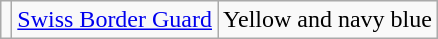<table class="wikitable">
<tr>
<td></td>
<td><a href='#'>Swiss Border Guard</a></td>
<td>Yellow and navy blue</td>
</tr>
</table>
